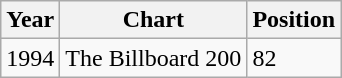<table class="wikitable">
<tr>
<th>Year</th>
<th>Chart</th>
<th>Position</th>
</tr>
<tr>
<td>1994</td>
<td>The Billboard 200</td>
<td>82</td>
</tr>
</table>
